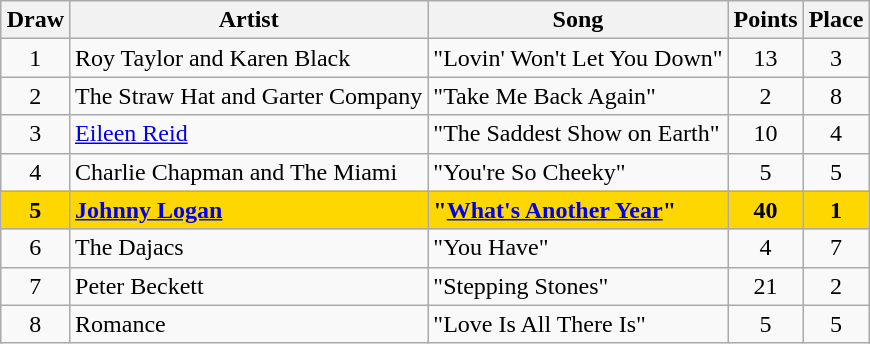<table class="sortable wikitable" style="margin: 1em auto 1em auto; text-align:center">
<tr>
<th>Draw</th>
<th>Artist</th>
<th>Song</th>
<th>Points</th>
<th>Place</th>
</tr>
<tr>
<td>1</td>
<td align="left">Roy Taylor and Karen Black</td>
<td align="left">"Lovin' Won't Let You Down"</td>
<td>13</td>
<td>3</td>
</tr>
<tr>
<td>2</td>
<td align="left">The Straw Hat and Garter Company</td>
<td align="left">"Take Me Back Again"</td>
<td>2</td>
<td>8</td>
</tr>
<tr>
<td>3</td>
<td align="left"><a href='#'>Eileen Reid</a></td>
<td align="left">"The Saddest Show on Earth"</td>
<td>10</td>
<td>4</td>
</tr>
<tr>
<td>4</td>
<td align="left">Charlie Chapman and The Miami</td>
<td align="left">"You're So Cheeky"</td>
<td>5</td>
<td>5</td>
</tr>
<tr style="font-weight:bold; background:gold;">
<td>5</td>
<td align="left"><a href='#'>Johnny Logan</a></td>
<td align="left">"<a href='#'>What's Another Year</a>"</td>
<td>40</td>
<td>1</td>
</tr>
<tr>
<td>6</td>
<td align="left">The Dajacs</td>
<td align="left">"You Have"</td>
<td>4</td>
<td>7</td>
</tr>
<tr>
<td>7</td>
<td align="left">Peter Beckett</td>
<td align="left">"Stepping Stones"</td>
<td>21</td>
<td>2</td>
</tr>
<tr>
<td>8</td>
<td align="left">Romance</td>
<td align="left">"Love Is All There Is"</td>
<td>5</td>
<td>5</td>
</tr>
</table>
